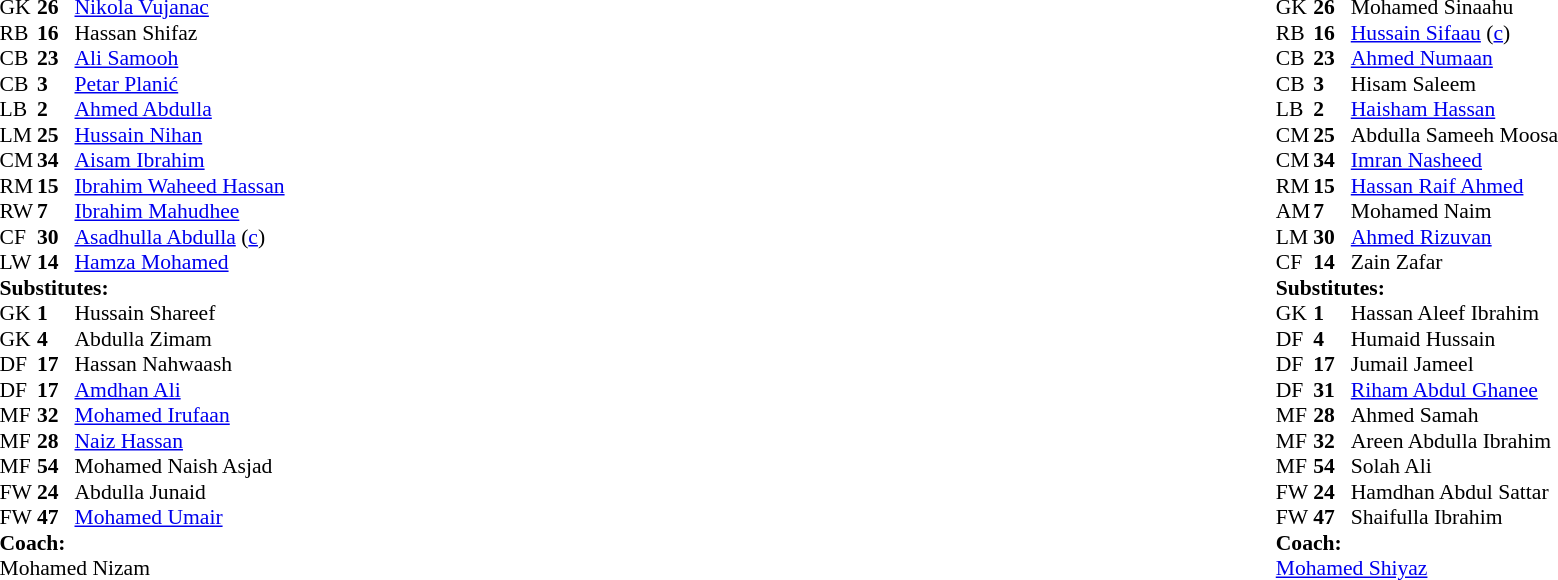<table width="100%">
<tr>
<td valign="top" width="40%"><br><table style="font-size:90%" cellspacing="0" cellpadding="0">
<tr>
<th width=25></th>
<th width=25></th>
</tr>
<tr>
<td>GK</td>
<td><strong>26</strong></td>
<td> <a href='#'>Nikola Vujanac</a></td>
<td></td>
<td></td>
</tr>
<tr>
<td>RB</td>
<td><strong>16</strong></td>
<td> Hassan Shifaz</td>
</tr>
<tr>
<td>CB</td>
<td><strong>23</strong></td>
<td> <a href='#'>Ali Samooh</a></td>
</tr>
<tr>
<td>CB</td>
<td><strong>3</strong></td>
<td> <a href='#'>Petar Planić</a></td>
<td></td>
<td></td>
</tr>
<tr>
<td>LB</td>
<td><strong>2</strong></td>
<td> <a href='#'>Ahmed Abdulla</a></td>
<td></td>
<td></td>
</tr>
<tr>
<td>LM</td>
<td><strong>25</strong></td>
<td> <a href='#'>Hussain Nihan</a></td>
</tr>
<tr>
<td>CM</td>
<td><strong>34</strong></td>
<td> <a href='#'>Aisam Ibrahim</a></td>
</tr>
<tr>
<td>RM</td>
<td><strong>15</strong></td>
<td> <a href='#'>Ibrahim Waheed Hassan</a></td>
<td></td>
<td></td>
</tr>
<tr>
<td>RW</td>
<td><strong>7</strong></td>
<td> <a href='#'>Ibrahim Mahudhee</a></td>
</tr>
<tr>
<td>CF</td>
<td><strong>30</strong></td>
<td> <a href='#'>Asadhulla Abdulla</a> (<a href='#'>c</a>)</td>
</tr>
<tr>
<td>LW</td>
<td><strong>14</strong></td>
<td> <a href='#'>Hamza Mohamed</a></td>
</tr>
<tr>
<td colspan=3><strong>Substitutes:</strong></td>
</tr>
<tr>
<td>GK</td>
<td><strong>1</strong></td>
<td> Hussain Shareef</td>
</tr>
<tr>
<td>GK</td>
<td><strong>4</strong></td>
<td> Abdulla Zimam</td>
</tr>
<tr>
<td>DF</td>
<td><strong>17</strong></td>
<td> Hassan Nahwaash</td>
</tr>
<tr>
<td>DF</td>
<td><strong>17</strong></td>
<td> <a href='#'>Amdhan Ali</a></td>
<td></td>
<td></td>
</tr>
<tr>
<td>MF</td>
<td><strong>32</strong></td>
<td> <a href='#'>Mohamed Irufaan</a></td>
<td></td>
<td></td>
</tr>
<tr>
<td>MF</td>
<td><strong>28</strong></td>
<td> <a href='#'>Naiz Hassan</a></td>
</tr>
<tr>
<td>MF</td>
<td><strong>54</strong></td>
<td> Mohamed Naish Asjad</td>
</tr>
<tr>
<td>FW</td>
<td><strong>24</strong></td>
<td> Abdulla Junaid</td>
</tr>
<tr>
<td>FW</td>
<td><strong>47</strong></td>
<td> <a href='#'>Mohamed Umair</a></td>
<td></td>
<td></td>
</tr>
<tr>
<td colspan=3><strong>Coach:</strong></td>
</tr>
<tr>
<td colspan=3> Mohamed Nizam</td>
</tr>
</table>
</td>
<td valign="top"></td>
<td valign="top" width="50%"><br><table style="font-size:90%; margin:auto" cellspacing="0" cellpadding="0">
<tr>
<th width=25></th>
<th width=25></th>
</tr>
<tr>
<td>GK</td>
<td><strong>26</strong></td>
<td> Mohamed Sinaahu</td>
</tr>
<tr>
<td>RB</td>
<td><strong>16</strong></td>
<td> <a href='#'>Hussain Sifaau</a> (<a href='#'>c</a>)</td>
</tr>
<tr>
<td>CB</td>
<td><strong>23</strong></td>
<td> <a href='#'>Ahmed Numaan</a></td>
</tr>
<tr>
<td>CB</td>
<td><strong>3</strong></td>
<td> Hisam Saleem</td>
</tr>
<tr>
<td>LB</td>
<td><strong>2</strong></td>
<td> <a href='#'>Haisham Hassan</a></td>
</tr>
<tr>
<td>CM</td>
<td><strong>25</strong></td>
<td> Abdulla Sameeh Moosa</td>
</tr>
<tr>
<td>CM</td>
<td><strong>34</strong></td>
<td> <a href='#'>Imran Nasheed</a></td>
</tr>
<tr>
<td>RM</td>
<td><strong>15</strong></td>
<td> <a href='#'>Hassan Raif Ahmed</a></td>
</tr>
<tr>
<td>AM</td>
<td><strong>7</strong></td>
<td> Mohamed Naim</td>
</tr>
<tr>
<td>LM</td>
<td><strong>30</strong></td>
<td> <a href='#'>Ahmed Rizuvan</a></td>
<td></td>
<td></td>
</tr>
<tr>
<td>CF</td>
<td><strong>14</strong></td>
<td> Zain Zafar</td>
</tr>
<tr>
<td colspan=3><strong>Substitutes:</strong></td>
</tr>
<tr>
<td>GK</td>
<td><strong>1</strong></td>
<td> Hassan Aleef Ibrahim</td>
</tr>
<tr>
<td>DF</td>
<td><strong>4</strong></td>
<td> Humaid Hussain</td>
</tr>
<tr>
<td>DF</td>
<td><strong>17</strong></td>
<td> Jumail Jameel</td>
</tr>
<tr>
<td>DF</td>
<td><strong>31</strong></td>
<td> <a href='#'>Riham Abdul Ghanee</a></td>
<td></td>
<td></td>
</tr>
<tr>
<td>MF</td>
<td><strong>28</strong></td>
<td> Ahmed Samah</td>
</tr>
<tr>
<td>MF</td>
<td><strong>32</strong></td>
<td> Areen Abdulla Ibrahim</td>
</tr>
<tr>
<td>MF</td>
<td><strong>54</strong></td>
<td> Solah Ali</td>
</tr>
<tr>
<td>FW</td>
<td><strong>24</strong></td>
<td> Hamdhan Abdul Sattar</td>
</tr>
<tr>
<td>FW</td>
<td><strong>47</strong></td>
<td> Shaifulla Ibrahim</td>
</tr>
<tr>
<td colspan=3><strong>Coach:</strong></td>
</tr>
<tr>
<td colspan=3> <a href='#'>Mohamed Shiyaz</a></td>
</tr>
</table>
</td>
</tr>
</table>
